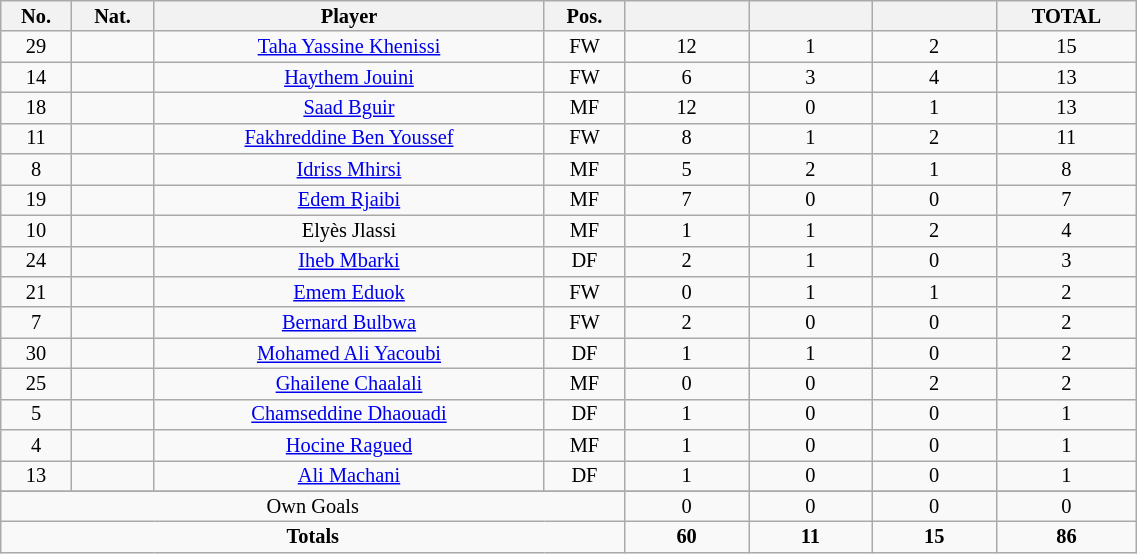<table class="wikitable sortable alternance"  style="font-size:85%; text-align:center; line-height:14px; width:60%;">
<tr>
<th width=10>No.</th>
<th width=10>Nat.</th>
<th width=140>Player</th>
<th width=10>Pos.</th>
<th width=40></th>
<th width=40></th>
<th width=40></th>
<th width=10>TOTAL</th>
</tr>
<tr>
<td>29</td>
<td></td>
<td><a href='#'>Taha Yassine Khenissi</a></td>
<td>FW</td>
<td>12</td>
<td>1</td>
<td>2</td>
<td>15</td>
</tr>
<tr>
<td>14</td>
<td></td>
<td><a href='#'>Haythem Jouini</a></td>
<td>FW</td>
<td>6</td>
<td>3</td>
<td>4</td>
<td>13</td>
</tr>
<tr>
<td>18</td>
<td></td>
<td><a href='#'>Saad Bguir</a></td>
<td>MF</td>
<td>12</td>
<td>0</td>
<td>1</td>
<td>13</td>
</tr>
<tr>
<td>11</td>
<td></td>
<td><a href='#'>Fakhreddine Ben Youssef</a></td>
<td>FW</td>
<td>8</td>
<td>1</td>
<td>2</td>
<td>11</td>
</tr>
<tr>
<td>8</td>
<td></td>
<td><a href='#'>Idriss Mhirsi</a></td>
<td>MF</td>
<td>5</td>
<td>2</td>
<td>1</td>
<td>8</td>
</tr>
<tr>
<td>19</td>
<td></td>
<td><a href='#'>Edem Rjaibi</a></td>
<td>MF</td>
<td>7</td>
<td>0</td>
<td>0</td>
<td>7</td>
</tr>
<tr>
<td>10</td>
<td></td>
<td>Elyès Jlassi</td>
<td>MF</td>
<td>1</td>
<td>1</td>
<td>2</td>
<td>4</td>
</tr>
<tr>
<td>24</td>
<td></td>
<td><a href='#'>Iheb Mbarki</a></td>
<td>DF</td>
<td>2</td>
<td>1</td>
<td>0</td>
<td>3</td>
</tr>
<tr>
<td>21</td>
<td></td>
<td><a href='#'>Emem Eduok</a></td>
<td>FW</td>
<td>0</td>
<td>1</td>
<td>1</td>
<td>2</td>
</tr>
<tr>
<td>7</td>
<td></td>
<td><a href='#'>Bernard Bulbwa</a></td>
<td>FW</td>
<td>2</td>
<td>0</td>
<td>0</td>
<td>2</td>
</tr>
<tr>
<td>30</td>
<td></td>
<td><a href='#'>Mohamed Ali Yacoubi</a></td>
<td>DF</td>
<td>1</td>
<td>1</td>
<td>0</td>
<td>2</td>
</tr>
<tr>
<td>25</td>
<td></td>
<td><a href='#'>Ghailene Chaalali</a></td>
<td>MF</td>
<td>0</td>
<td>0</td>
<td>2</td>
<td>2</td>
</tr>
<tr>
<td>5</td>
<td></td>
<td><a href='#'>Chamseddine Dhaouadi</a></td>
<td>DF</td>
<td>1</td>
<td>0</td>
<td>0</td>
<td>1</td>
</tr>
<tr>
<td>4</td>
<td></td>
<td><a href='#'>Hocine Ragued</a></td>
<td>MF</td>
<td>1</td>
<td>0</td>
<td>0</td>
<td>1</td>
</tr>
<tr>
<td>13</td>
<td></td>
<td><a href='#'>Ali Machani</a></td>
<td>DF</td>
<td>1</td>
<td>0</td>
<td>0</td>
<td>1</td>
</tr>
<tr>
</tr>
<tr class="sortbottom">
<td colspan="4">Own Goals</td>
<td>0</td>
<td>0</td>
<td>0</td>
<td>0</td>
</tr>
<tr class="sortbottom">
<td colspan="4"><strong>Totals</strong></td>
<td><strong>60</strong></td>
<td><strong>11</strong></td>
<td><strong>15</strong></td>
<td><strong>86</strong></td>
</tr>
</table>
